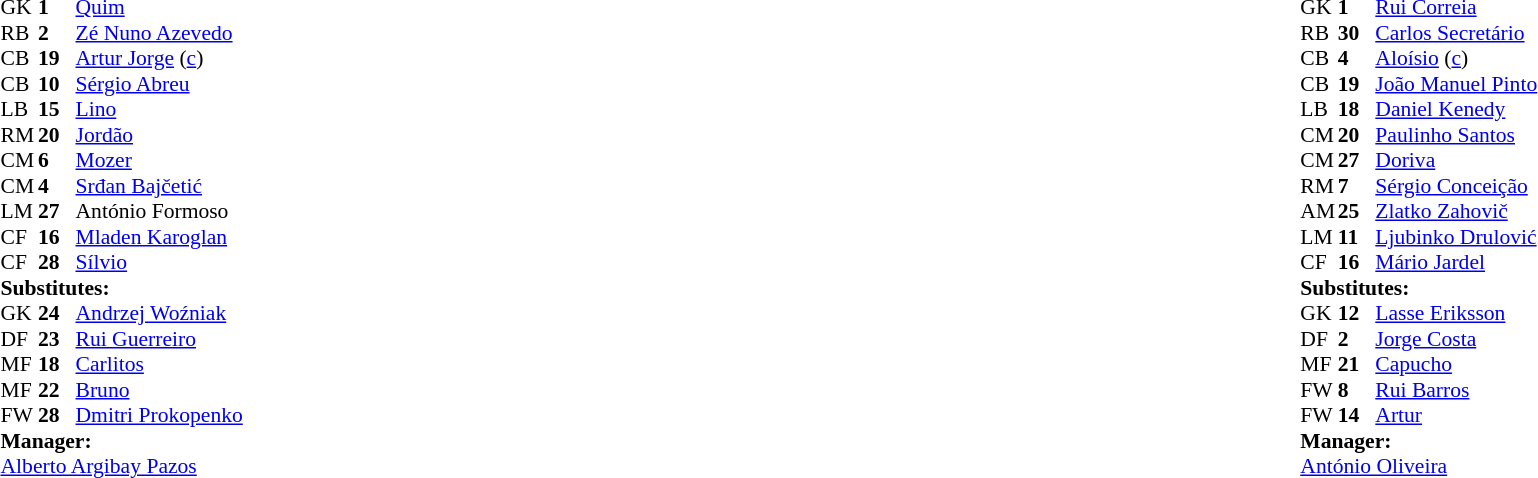<table width="100%">
<tr>
<td valign="top" width="50%"><br><table style="font-size: 90%" cellspacing="0" cellpadding="0">
<tr>
<td colspan="4"></td>
</tr>
<tr>
<th width=25></th>
<th width=25></th>
</tr>
<tr>
<td>GK</td>
<td><strong>1</strong></td>
<td> <a href='#'>Quim</a></td>
</tr>
<tr>
<td>RB</td>
<td><strong>2</strong></td>
<td> <a href='#'>Zé Nuno Azevedo</a></td>
</tr>
<tr>
<td>CB</td>
<td><strong>19</strong></td>
<td> <a href='#'>Artur Jorge</a> (<a href='#'>c</a>)</td>
<td></td>
<td></td>
</tr>
<tr>
<td>CB</td>
<td><strong>10</strong></td>
<td> <a href='#'>Sérgio Abreu</a></td>
</tr>
<tr>
<td>LB</td>
<td><strong>15</strong></td>
<td> <a href='#'>Lino</a></td>
<td></td>
<td></td>
</tr>
<tr>
<td>RM</td>
<td><strong>20</strong></td>
<td> <a href='#'>Jordão</a></td>
</tr>
<tr>
<td>CM</td>
<td><strong>6</strong></td>
<td> <a href='#'>Mozer</a></td>
<td></td>
<td></td>
</tr>
<tr>
<td>CM</td>
<td><strong>4</strong></td>
<td> <a href='#'>Srđan Bajčetić</a></td>
</tr>
<tr>
<td>LM</td>
<td><strong>27</strong></td>
<td> António Formoso</td>
<td></td>
<td></td>
</tr>
<tr>
<td>CF</td>
<td><strong>16</strong></td>
<td> <a href='#'>Mladen Karoglan</a></td>
<td></td>
<td></td>
</tr>
<tr>
<td>CF</td>
<td><strong>28</strong></td>
<td> <a href='#'>Sílvio</a></td>
<td></td>
<td></td>
</tr>
<tr>
<td colspan=3><strong>Substitutes:</strong></td>
</tr>
<tr>
<td>GK</td>
<td><strong>24</strong></td>
<td> <a href='#'>Andrzej Woźniak</a></td>
</tr>
<tr>
<td>DF</td>
<td><strong>23</strong></td>
<td> <a href='#'>Rui Guerreiro</a></td>
</tr>
<tr>
<td>MF</td>
<td><strong>18</strong></td>
<td> <a href='#'>Carlitos</a></td>
<td></td>
<td></td>
</tr>
<tr>
<td>MF</td>
<td><strong>22</strong></td>
<td> <a href='#'>Bruno</a></td>
<td></td>
<td></td>
</tr>
<tr>
<td>FW</td>
<td><strong>28</strong></td>
<td> <a href='#'>Dmitri Prokopenko</a></td>
<td></td>
<td></td>
</tr>
<tr>
<td colspan=3><strong>Manager:</strong></td>
</tr>
<tr>
<td colspan=4> <a href='#'>Alberto Argibay Pazos</a></td>
</tr>
</table>
</td>
<td valign="top"></td>
<td valign="top" width="50%"><br><table style="font-size: 90%" cellspacing="0" cellpadding="0" align=center>
<tr>
<td colspan="4"></td>
</tr>
<tr>
<th width=25></th>
<th width=25></th>
</tr>
<tr>
<td>GK</td>
<td><strong>1</strong></td>
<td> <a href='#'>Rui Correia</a></td>
</tr>
<tr>
<td>RB</td>
<td><strong>30</strong></td>
<td> <a href='#'>Carlos Secretário</a></td>
</tr>
<tr>
<td>CB</td>
<td><strong>4</strong></td>
<td> <a href='#'>Aloísio</a> (<a href='#'>c</a>)</td>
<td></td>
<td></td>
</tr>
<tr>
<td>CB</td>
<td><strong>19</strong></td>
<td> <a href='#'>João Manuel Pinto</a></td>
<td></td>
<td></td>
</tr>
<tr>
<td>LB</td>
<td><strong>18</strong></td>
<td> <a href='#'>Daniel Kenedy</a></td>
<td></td>
<td></td>
</tr>
<tr>
<td>CM</td>
<td><strong>20</strong></td>
<td> <a href='#'>Paulinho Santos</a></td>
</tr>
<tr>
<td>CM</td>
<td><strong>27</strong></td>
<td> <a href='#'>Doriva</a></td>
<td></td>
<td></td>
</tr>
<tr>
<td>RM</td>
<td><strong>7</strong></td>
<td> <a href='#'>Sérgio Conceição</a></td>
<td></td>
<td></td>
</tr>
<tr>
<td>AM</td>
<td><strong>25</strong></td>
<td> <a href='#'>Zlatko Zahovič</a></td>
<td></td>
<td></td>
</tr>
<tr>
<td>LM</td>
<td><strong>11</strong></td>
<td> <a href='#'>Ljubinko Drulović</a></td>
</tr>
<tr>
<td>CF</td>
<td><strong>16</strong></td>
<td> <a href='#'>Mário Jardel</a></td>
<td></td>
<td></td>
</tr>
<tr>
<td colspan=3><strong>Substitutes:</strong></td>
</tr>
<tr>
<td>GK</td>
<td><strong>12</strong></td>
<td> <a href='#'>Lasse Eriksson</a></td>
</tr>
<tr>
<td>DF</td>
<td><strong>2</strong></td>
<td> <a href='#'>Jorge Costa</a></td>
<td></td>
<td></td>
</tr>
<tr>
<td>MF</td>
<td><strong>21</strong></td>
<td> <a href='#'>Capucho</a></td>
<td></td>
<td></td>
</tr>
<tr>
<td>FW</td>
<td><strong>8</strong></td>
<td> <a href='#'>Rui Barros</a></td>
</tr>
<tr>
<td>FW</td>
<td><strong>14</strong></td>
<td> <a href='#'>Artur</a></td>
<td></td>
<td></td>
</tr>
<tr>
<td colspan=3><strong>Manager:</strong></td>
</tr>
<tr>
<td colspan=4> <a href='#'>António Oliveira</a></td>
</tr>
</table>
</td>
</tr>
</table>
